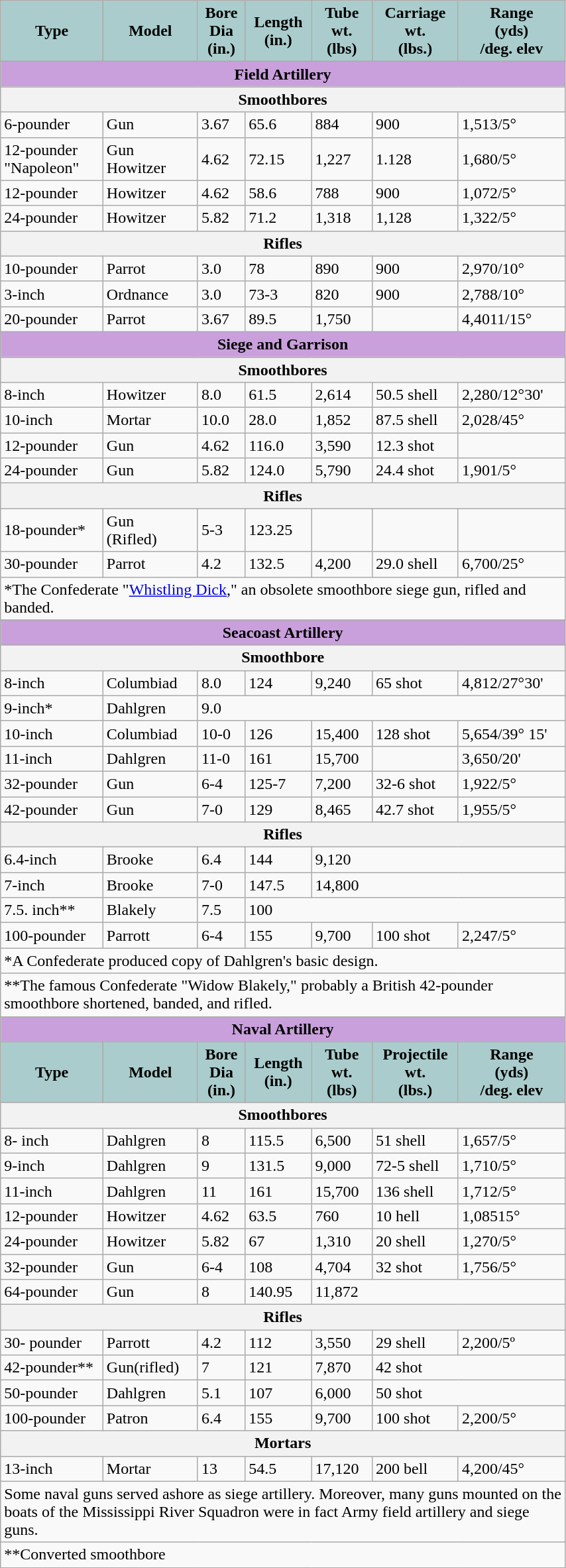<table class="wikitable" align="center" width="45%">
<tr>
<th style="text-align:center; background:#acc;">Type</th>
<th style="text-align:l center; background:#acc;">Model</th>
<th style="text-align:l center; background:#acc;">Bore<br>Dia<br>(in.)</th>
<th style="text-align:center; background:#acc;">Length<br>(in.)</th>
<th style="text-align:center; background:#acc;">Tube<br>wt.<br>(lbs)</th>
<th style="text-align:center; background:#acc;">Carriage<br>wt.<br>(lbs.)</th>
<th style="text-align:center; background:#acc;">Range<br>(yds)<br>/deg. elev</th>
</tr>
<tr>
<th colspan="7" style="align: center; background: #C9A0DC">Field Artillery</th>
</tr>
<tr>
<th colspan=7 style="align: center; background: light blue;">Smoothbores</th>
</tr>
<tr>
<td>6-pounder</td>
<td>Gun</td>
<td>3.67</td>
<td>65.6</td>
<td>884</td>
<td>900</td>
<td>1,513/5°</td>
</tr>
<tr>
<td>12-pounder<br>"Napoleon"</td>
<td>Gun<br>Howitzer</td>
<td>4.62</td>
<td>72.15</td>
<td>1,227</td>
<td>1.128</td>
<td>1,680/5°</td>
</tr>
<tr>
<td>12-pounder</td>
<td>Howitzer</td>
<td>4.62</td>
<td>58.6</td>
<td>788</td>
<td>900</td>
<td>1,072/5°</td>
</tr>
<tr>
<td>24-pounder</td>
<td>Howitzer</td>
<td>5.82</td>
<td>71.2</td>
<td>1,318</td>
<td>1,128</td>
<td>1,322/5°</td>
</tr>
<tr>
<th colspan=7 style="align: center; background: light blue;">Rifles</th>
</tr>
<tr>
<td>10-pounder</td>
<td>Parrot</td>
<td>3.0</td>
<td>78</td>
<td>890</td>
<td>900</td>
<td>2,970/10°</td>
</tr>
<tr>
<td>3-inch</td>
<td>Ordnance</td>
<td>3.0</td>
<td>73-3</td>
<td>820</td>
<td>900</td>
<td>2,788/10°</td>
</tr>
<tr>
<td>20-pounder</td>
<td>Parrot</td>
<td>3.67</td>
<td>89.5</td>
<td>1,750</td>
<td></td>
<td>4,4011/15°</td>
</tr>
<tr>
<th colspan="7" style="align: center; background: #C9A0DC">Siege and Garrison</th>
</tr>
<tr>
<th colspan=7 style="align: center; background: light blue;">Smoothbores</th>
</tr>
<tr>
<td>8-inch</td>
<td>Howitzer</td>
<td>8.0</td>
<td>61.5</td>
<td>2,614</td>
<td>50.5 shell</td>
<td>2,280/12°30'</td>
</tr>
<tr>
<td>10-inch</td>
<td>Mortar</td>
<td>10.0</td>
<td>28.0</td>
<td>1,852</td>
<td>87.5 shell</td>
<td>2,028/45°</td>
</tr>
<tr>
<td>12-pounder</td>
<td>Gun</td>
<td>4.62</td>
<td>116.0</td>
<td>3,590</td>
<td>12.3 shot</td>
<td></td>
</tr>
<tr>
<td>24-pounder</td>
<td>Gun</td>
<td>5.82</td>
<td>124.0</td>
<td>5,790</td>
<td>24.4 shot</td>
<td>1,901/5°</td>
</tr>
<tr>
<th colspan=7 style="align: center; background: light blue;">Rifles</th>
</tr>
<tr>
<td>18-pounder*</td>
<td>Gun<br>(Rifled)</td>
<td>5-3</td>
<td>123.25</td>
<td></td>
<td></td>
<td></td>
</tr>
<tr>
<td>30-pounder</td>
<td>Parrot</td>
<td>4.2</td>
<td>132.5</td>
<td>4,200</td>
<td>29.0 shell</td>
<td>6,700/25°</td>
</tr>
<tr>
<td colspan=7>*The Confederate "<a href='#'>Whistling Dick</a>," an obsolete smoothbore siege gun, rifled and banded.</td>
</tr>
<tr>
<th colspan="7" style="align: center; background: #C9A0DC">Seacoast Artillery</th>
</tr>
<tr>
<th colspan=7 style="align: center; background: light blue;">Smoothbore</th>
</tr>
<tr>
<td>8-inch</td>
<td>Columbiad</td>
<td>8.0</td>
<td>124</td>
<td>9,240</td>
<td>65 shot</td>
<td>4,812/27°30'</td>
</tr>
<tr>
<td>9-inch*</td>
<td>Dahlgren</td>
<td colspan=5>9.0</td>
</tr>
<tr>
<td>10-inch</td>
<td>Columbiad</td>
<td>10-0</td>
<td>126</td>
<td>15,400</td>
<td>128 shot</td>
<td>5,654/39° 15'</td>
</tr>
<tr>
<td>11-inch</td>
<td>Dahlgren</td>
<td>11-0</td>
<td>161</td>
<td>15,700</td>
<td></td>
<td>3,650/20'</td>
</tr>
<tr>
<td>32-pounder</td>
<td>Gun</td>
<td>6-4</td>
<td>125-7</td>
<td>7,200</td>
<td>32-6 shot</td>
<td>1,922/5°</td>
</tr>
<tr>
<td>42-pounder</td>
<td>Gun</td>
<td>7-0</td>
<td>129</td>
<td>8,465</td>
<td>42.7 shot</td>
<td>1,955/5°</td>
</tr>
<tr>
<th colspan=7 style="align: center; background: light blue;">Rifles</th>
</tr>
<tr>
<td>6.4-inch</td>
<td>Brooke</td>
<td>6.4</td>
<td>144</td>
<td colspan=3>9,120</td>
</tr>
<tr>
<td>7-inch</td>
<td>Brooke</td>
<td>7-0</td>
<td>147.5</td>
<td colspan=3>14,800</td>
</tr>
<tr>
<td>7.5. inch**</td>
<td>Blakely</td>
<td>7.5</td>
<td colspan=4>100</td>
</tr>
<tr>
<td>100-pounder</td>
<td>Parrott</td>
<td>6-4</td>
<td>155</td>
<td>9,700</td>
<td>100 shot</td>
<td>2,247/5°</td>
</tr>
<tr>
<td colspan=7>*A Confederate produced copy of Dahlgren's basic design.</td>
</tr>
<tr>
<td colspan=7>**The famous Confederate "Widow Blakely," probably a British 42-pounder smoothbore shortened, banded, and rifled.</td>
</tr>
<tr>
<th colspan="7" style="align: center; background: #C9A0DC">Naval Artillery</th>
</tr>
<tr>
<th style="text-align:center; background:#acc;">Type</th>
<th style="text-align:l center; background:#acc;">Model</th>
<th style="text-align:l center; background:#acc;">Bore<br>Dia<br>(in.)</th>
<th style="text-align:center; background:#acc;">Length<br>(in.)</th>
<th style="text-align:center; background:#acc;">Tube<br>wt.<br>(lbs)</th>
<th style="text-align:center; background:#acc;">Projectile<br>wt.<br>(lbs.)</th>
<th style="text-align:center; background:#acc;">Range<br>(yds)<br>/deg. elev</th>
</tr>
<tr>
<th colspan=7 style="align: center; background: light blue;">Smoothbores</th>
</tr>
<tr>
<td>8- inch</td>
<td>Dahlgren</td>
<td>8</td>
<td>115.5</td>
<td>6,500</td>
<td>51 shell</td>
<td>1,657/5°</td>
</tr>
<tr>
<td>9-inch</td>
<td>Dahlgren</td>
<td>9</td>
<td>131.5</td>
<td>9,000</td>
<td>72-5 shell</td>
<td>1,710/5°</td>
</tr>
<tr>
<td>11-inch</td>
<td>Dahlgren</td>
<td>11</td>
<td>161</td>
<td>15,700</td>
<td>136 shell</td>
<td>1,712/5°</td>
</tr>
<tr>
<td>12-pounder</td>
<td>Howitzer</td>
<td>4.62</td>
<td>63.5</td>
<td>760</td>
<td>10 hell</td>
<td>1,08515°</td>
</tr>
<tr>
<td>24-pounder</td>
<td>Howitzer</td>
<td>5.82</td>
<td>67</td>
<td>1,310</td>
<td>20 shell</td>
<td>1,270/5°</td>
</tr>
<tr>
<td>32-pounder</td>
<td>Gun</td>
<td>6-4</td>
<td>108</td>
<td>4,704</td>
<td>32 shot</td>
<td>1,756/5°</td>
</tr>
<tr>
<td>64-pounder</td>
<td>Gun</td>
<td>8</td>
<td>140.95</td>
<td colspan=3>11,872</td>
</tr>
<tr>
<th colspan=7 style="align: center; background: light blue;">Rifles</th>
</tr>
<tr>
<td>30- pounder</td>
<td>Parrott</td>
<td>4.2</td>
<td>112</td>
<td>3,550</td>
<td>29 shell</td>
<td>2,200/5º</td>
</tr>
<tr>
<td>42-pounder**</td>
<td>Gun(rifled)</td>
<td>7</td>
<td>121</td>
<td>7,870</td>
<td colspan=2>42 shot</td>
</tr>
<tr>
<td>50-pounder</td>
<td>Dahlgren</td>
<td>5.1</td>
<td>107</td>
<td>6,000</td>
<td colspan=2>50 shot</td>
</tr>
<tr>
<td>100-pounder</td>
<td>Patron</td>
<td>6.4</td>
<td>155</td>
<td>9,700</td>
<td>100 shot</td>
<td>2,200/5°</td>
</tr>
<tr>
<th colspan=7 style="align: center; background: light blue;">Mortars</th>
</tr>
<tr>
<td>13-inch</td>
<td>Mortar</td>
<td>13</td>
<td>54.5</td>
<td>17,120</td>
<td>200 bell</td>
<td>4,200/45°</td>
</tr>
<tr>
<td colspan=7>Some naval guns served ashore as siege artillery. Moreover, many guns mounted on the boats of the Mississippi River Squadron were in fact Army field artillery and siege guns.</td>
</tr>
<tr>
<td colspan=7>**Converted smoothbore</td>
</tr>
</table>
